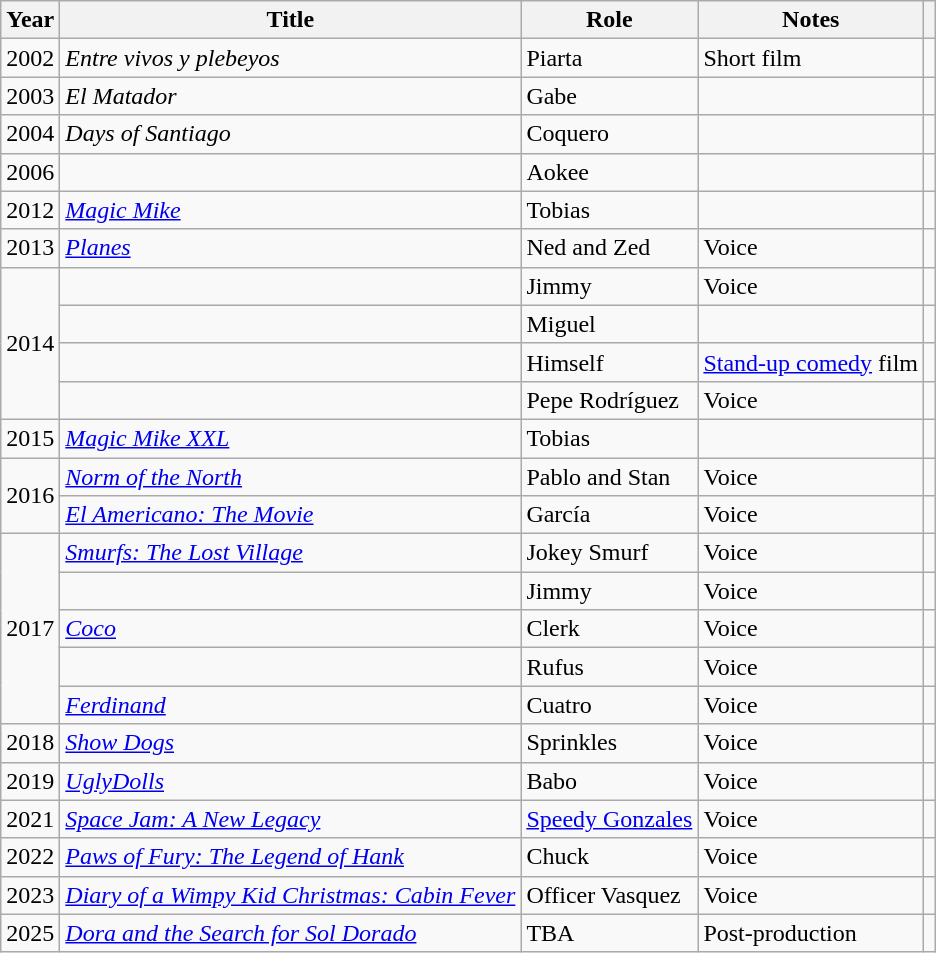<table class="wikitable sortable plainrowheaders">
<tr>
<th scope="col">Year</th>
<th scope="col">Title</th>
<th scope="col">Role</th>
<th scope="col" class="unsortable">Notes</th>
<th scope="col" class="unsortable"></th>
</tr>
<tr>
<td>2002</td>
<td><em>Entre vivos y plebeyos</em></td>
<td>Piarta</td>
<td>Short film</td>
<td></td>
</tr>
<tr>
<td>2003</td>
<td><em>El Matador</em></td>
<td>Gabe</td>
<td></td>
<td></td>
</tr>
<tr>
<td>2004</td>
<td><em>Days of Santiago</em></td>
<td>Coquero</td>
<td></td>
<td></td>
</tr>
<tr>
<td>2006</td>
<td></td>
<td>Aokee</td>
<td></td>
<td></td>
</tr>
<tr>
<td>2012</td>
<td><em><a href='#'>Magic Mike</a></em></td>
<td>Tobias</td>
<td></td>
<td></td>
</tr>
<tr>
<td>2013</td>
<td><em><a href='#'>Planes</a></em></td>
<td>Ned and Zed</td>
<td>Voice</td>
<td></td>
</tr>
<tr>
<td rowspan="4">2014</td>
<td></td>
<td>Jimmy</td>
<td>Voice</td>
<td style="text-align:center;"></td>
</tr>
<tr>
<td></td>
<td>Miguel</td>
<td></td>
<td style="text-align:center;"></td>
</tr>
<tr>
<td></td>
<td>Himself</td>
<td><a href='#'>Stand-up comedy</a> film</td>
<td style="text-align:center;"></td>
</tr>
<tr>
<td></td>
<td>Pepe Rodríguez</td>
<td>Voice</td>
<td></td>
</tr>
<tr>
<td>2015</td>
<td><em><a href='#'>Magic Mike XXL</a></em></td>
<td>Tobias</td>
<td></td>
<td></td>
</tr>
<tr>
<td rowspan="2">2016</td>
<td><em><a href='#'>Norm of the North</a></em></td>
<td>Pablo and Stan</td>
<td>Voice</td>
<td></td>
</tr>
<tr>
<td><em><a href='#'>El Americano: The Movie</a></em></td>
<td>García</td>
<td>Voice</td>
<td style="text-align:center;"></td>
</tr>
<tr>
<td rowspan="5">2017</td>
<td><em><a href='#'>Smurfs: The Lost Village</a></em></td>
<td>Jokey Smurf</td>
<td>Voice</td>
<td></td>
</tr>
<tr>
<td></td>
<td>Jimmy</td>
<td>Voice</td>
<td></td>
</tr>
<tr>
<td><em><a href='#'>Coco</a></em></td>
<td>Clerk</td>
<td>Voice</td>
<td></td>
</tr>
<tr>
<td></td>
<td>Rufus</td>
<td>Voice</td>
<td></td>
</tr>
<tr>
<td><em><a href='#'>Ferdinand</a></em></td>
<td>Cuatro</td>
<td>Voice</td>
<td></td>
</tr>
<tr>
<td>2018</td>
<td><em><a href='#'>Show Dogs</a></em></td>
<td>Sprinkles</td>
<td>Voice</td>
<td></td>
</tr>
<tr>
<td>2019</td>
<td><em><a href='#'>UglyDolls</a></em></td>
<td>Babo</td>
<td>Voice</td>
<td></td>
</tr>
<tr>
<td>2021</td>
<td><em><a href='#'>Space Jam: A New Legacy</a></em></td>
<td><a href='#'>Speedy Gonzales</a></td>
<td>Voice</td>
<td></td>
</tr>
<tr>
<td>2022</td>
<td><em><a href='#'>Paws of Fury: The Legend of Hank</a></em></td>
<td>Chuck</td>
<td>Voice</td>
<td></td>
</tr>
<tr>
<td>2023</td>
<td><em><a href='#'>Diary of a Wimpy Kid Christmas: Cabin Fever</a></em></td>
<td>Officer Vasquez</td>
<td>Voice</td>
<td></td>
</tr>
<tr>
<td>2025</td>
<td><em><a href='#'>Dora and the Search for Sol Dorado</a></em></td>
<td>TBA</td>
<td>Post-production</td>
</tr>
</table>
